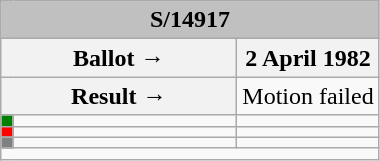<table class="wikitable" style="text-align:center;">
<tr>
<td colspan="3" align="center" bgcolor="#C0C0C0"><strong>S/14917</strong><br></td>
</tr>
<tr>
<th colspan="2" style="width:150px;">Ballot →</th>
<th>2 April 1982</th>
</tr>
<tr>
<th colspan="2">Result →</th>
<td>Motion failed </td>
</tr>
<tr>
<th style="width:1px; background:green;"></th>
<td style="text-align:left;"></td>
<td></td>
</tr>
<tr>
<th style="background:red;"></th>
<td style="text-align:left;"></td>
<td rowspan="1"></td>
</tr>
<tr>
<th style="background:grey;"></th>
<td style="text-align:left;"></td>
<td rowspan="1"></td>
</tr>
<tr>
<td style="text-align:left;" colspan="3"></td>
</tr>
</table>
